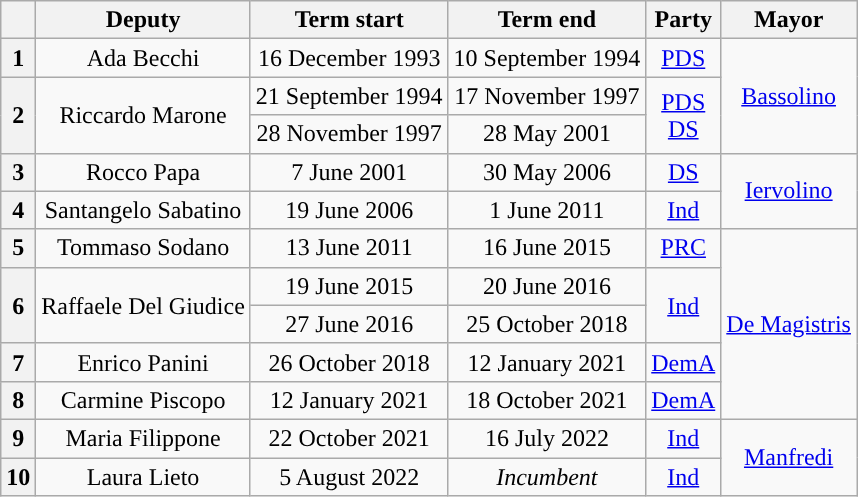<table class="wikitable" style="text-align: center;">
<tr>
<th class=unsortable> </th>
<th>Deputy</th>
<th>Term start</th>
<th>Term end</th>
<th>Party</th>
<th>Mayor</th>
</tr>
<tr>
<th style="background:">1</th>
<td>Ada Becchi</td>
<td>16 December 1993</td>
<td>10 September 1994</td>
<td><a href='#'>PDS</a></td>
<td rowspan=3><a href='#'>Bassolino</a></td>
</tr>
<tr>
<th rowspan=2 style="background:">2</th>
<td rowspan=2>Riccardo Marone</td>
<td>21 September 1994</td>
<td>17 November 1997</td>
<td rowspan=2><a href='#'>PDS</a><br><a href='#'>DS</a></td>
</tr>
<tr>
<td>28 November 1997</td>
<td>28 May 2001</td>
</tr>
<tr>
<th style="background:">3</th>
<td>Rocco Papa</td>
<td>7 June 2001</td>
<td>30 May 2006</td>
<td><a href='#'>DS</a></td>
<td rowspan=2><a href='#'>Iervolino</a></td>
</tr>
<tr>
<th style="background:">4</th>
<td>Santangelo Sabatino</td>
<td>19 June 2006</td>
<td>1 June 2011</td>
<td><a href='#'>Ind</a></td>
</tr>
<tr>
<th style="background:">5</th>
<td>Tommaso Sodano</td>
<td>13 June 2011</td>
<td>16 June 2015</td>
<td><a href='#'>PRC</a></td>
<td rowspan=5><a href='#'>De Magistris</a></td>
</tr>
<tr>
<th rowspan=2 style="background:">6</th>
<td rowspan=2>Raffaele Del Giudice</td>
<td>19 June 2015</td>
<td>20 June 2016</td>
<td rowspan=2><a href='#'>Ind</a></td>
</tr>
<tr>
<td>27 June 2016</td>
<td>25 October 2018</td>
</tr>
<tr>
<th style="background:">7</th>
<td>Enrico Panini</td>
<td>26 October 2018</td>
<td>12 January 2021</td>
<td><a href='#'>DemA</a></td>
</tr>
<tr>
<th style="background:">8</th>
<td>Carmine Piscopo</td>
<td>12 January 2021</td>
<td>18 October 2021</td>
<td><a href='#'>DemA</a></td>
</tr>
<tr>
<th style="background:">9</th>
<td>Maria Filippone</td>
<td>22 October 2021</td>
<td>16 July 2022</td>
<td><a href='#'>Ind</a></td>
<td rowspan=2><a href='#'>Manfredi</a></td>
</tr>
<tr>
<th style="background:">10</th>
<td>Laura Lieto</td>
<td>5 August 2022</td>
<td><em>Incumbent</em></td>
<td><a href='#'>Ind</a></td>
</tr>
</table>
